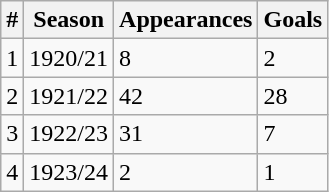<table class="wikitable">
<tr>
<th>#</th>
<th>Season</th>
<th>Appearances</th>
<th>Goals</th>
</tr>
<tr>
<td>1</td>
<td>1920/21</td>
<td>8</td>
<td>2</td>
</tr>
<tr>
<td>2</td>
<td>1921/22</td>
<td>42</td>
<td>28</td>
</tr>
<tr>
<td>3</td>
<td>1922/23</td>
<td>31</td>
<td>7</td>
</tr>
<tr>
<td>4</td>
<td>1923/24</td>
<td>2</td>
<td>1</td>
</tr>
</table>
